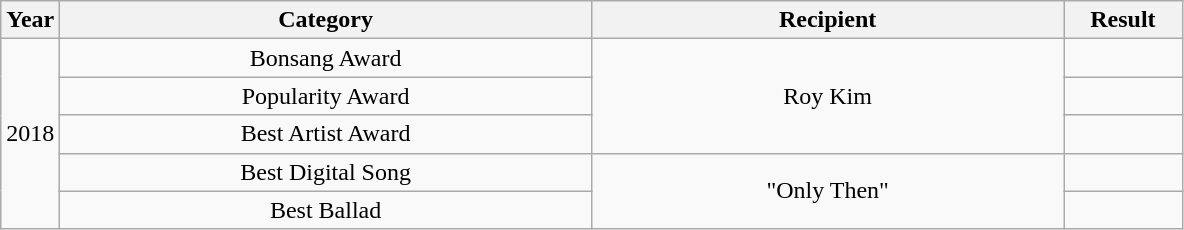<table class="wikitable" style="text-align:center">
<tr>
<th width="5%">Year</th>
<th width="45%">Category</th>
<th width="40%">Recipient</th>
<th width="10%">Result</th>
</tr>
<tr>
<td rowspan="5">2018</td>
<td>Bonsang Award</td>
<td rowspan="3">Roy Kim</td>
<td></td>
</tr>
<tr>
<td>Popularity Award</td>
<td></td>
</tr>
<tr>
<td>Best Artist Award</td>
<td></td>
</tr>
<tr>
<td>Best Digital Song</td>
<td rowspan="2">"Only Then"</td>
<td></td>
</tr>
<tr>
<td>Best Ballad</td>
<td></td>
</tr>
</table>
